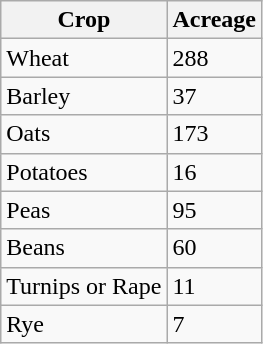<table class="wikitable sortable">
<tr>
<th>Crop</th>
<th>Acreage</th>
</tr>
<tr>
<td>Wheat</td>
<td>288</td>
</tr>
<tr>
<td>Barley</td>
<td>37</td>
</tr>
<tr>
<td>Oats</td>
<td>173</td>
</tr>
<tr>
<td>Potatoes</td>
<td>16</td>
</tr>
<tr>
<td>Peas</td>
<td>95</td>
</tr>
<tr>
<td>Beans</td>
<td>60</td>
</tr>
<tr>
<td>Turnips or Rape</td>
<td>11</td>
</tr>
<tr>
<td>Rye</td>
<td>7</td>
</tr>
</table>
